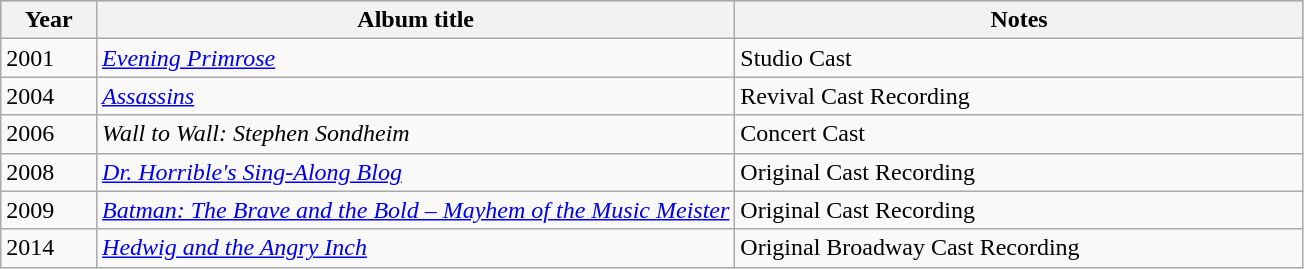<table class="wikitable">
<tr style="background:#b0c4de; text-align:center;">
<th>Year</th>
<th style="width:49%;">Album title</th>
<th>Notes</th>
</tr>
<tr>
<td>2001</td>
<td><em><a href='#'>Evening Primrose</a></em></td>
<td>Studio Cast</td>
</tr>
<tr>
<td>2004</td>
<td><em><a href='#'>Assassins</a></em></td>
<td>Revival Cast Recording</td>
</tr>
<tr>
<td>2006</td>
<td><em>Wall to Wall: Stephen Sondheim</em></td>
<td>Concert Cast</td>
</tr>
<tr>
<td>2008</td>
<td><em><a href='#'>Dr. Horrible's Sing-Along Blog</a></em></td>
<td>Original Cast Recording</td>
</tr>
<tr>
<td>2009</td>
<td><em><a href='#'>Batman: The Brave and the Bold – Mayhem of the Music Meister</a></em></td>
<td>Original Cast Recording</td>
</tr>
<tr>
<td>2014</td>
<td><em><a href='#'>Hedwig and the Angry Inch</a></em></td>
<td>Original Broadway Cast Recording</td>
</tr>
</table>
